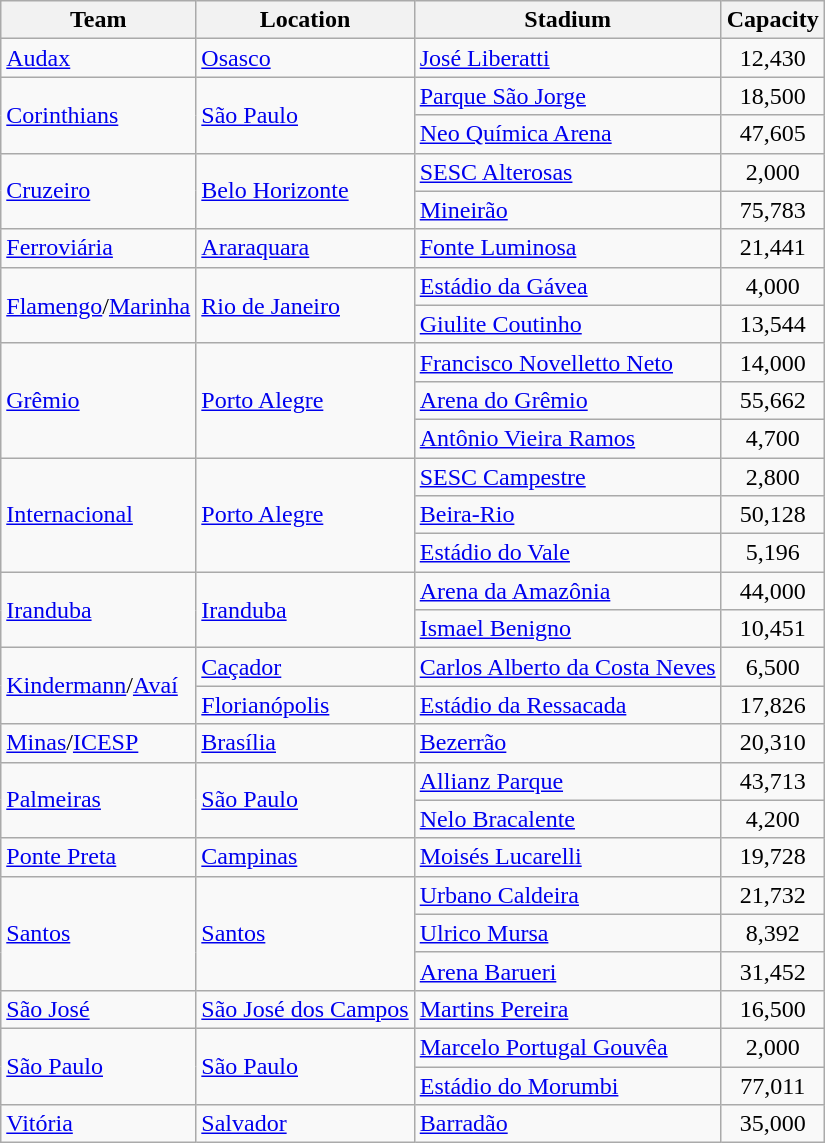<table class="wikitable sortable" style="text-align: left;">
<tr>
<th>Team</th>
<th>Location</th>
<th>Stadium</th>
<th>Capacity</th>
</tr>
<tr>
<td> <a href='#'>Audax</a></td>
<td><a href='#'>Osasco</a></td>
<td><a href='#'>José Liberatti</a></td>
<td align=center>12,430</td>
</tr>
<tr>
<td rowspan=2> <a href='#'>Corinthians</a></td>
<td rowspan=2><a href='#'>São Paulo</a></td>
<td><a href='#'>Parque São Jorge</a></td>
<td align=center>18,500</td>
</tr>
<tr>
<td><a href='#'>Neo Química Arena</a></td>
<td align=center>47,605</td>
</tr>
<tr>
<td rowspan=2> <a href='#'>Cruzeiro</a></td>
<td rowspan=2><a href='#'>Belo Horizonte</a></td>
<td><a href='#'>SESC Alterosas</a></td>
<td align=center>2,000</td>
</tr>
<tr>
<td><a href='#'>Mineirão</a></td>
<td align=center>75,783</td>
</tr>
<tr>
<td> <a href='#'>Ferroviária</a></td>
<td><a href='#'>Araraquara</a></td>
<td><a href='#'>Fonte Luminosa</a></td>
<td align=center>21,441</td>
</tr>
<tr>
<td rowspan=2> <a href='#'>Flamengo</a>/<a href='#'>Marinha</a></td>
<td rowspan=2><a href='#'>Rio de Janeiro</a></td>
<td><a href='#'>Estádio da Gávea</a></td>
<td align=center>4,000</td>
</tr>
<tr>
<td><a href='#'>Giulite Coutinho</a> </td>
<td align=center>13,544</td>
</tr>
<tr>
<td rowspan=3> <a href='#'>Grêmio</a></td>
<td rowspan=3><a href='#'>Porto Alegre</a></td>
<td><a href='#'>Francisco Novelletto Neto</a></td>
<td align=center>14,000</td>
</tr>
<tr>
<td><a href='#'>Arena do Grêmio</a></td>
<td align=center>55,662</td>
</tr>
<tr>
<td><a href='#'>Antônio Vieira Ramos</a> </td>
<td align=center>4,700</td>
</tr>
<tr>
<td rowspan=3> <a href='#'>Internacional</a></td>
<td rowspan=3><a href='#'>Porto Alegre</a></td>
<td><a href='#'>SESC Campestre</a></td>
<td align=center>2,800</td>
</tr>
<tr>
<td><a href='#'>Beira-Rio</a></td>
<td align=center>50,128</td>
</tr>
<tr>
<td><a href='#'>Estádio do Vale</a> </td>
<td align=center>5,196</td>
</tr>
<tr>
<td rowspan=2> <a href='#'>Iranduba</a></td>
<td rowspan=2><a href='#'>Iranduba</a></td>
<td><a href='#'>Arena da Amazônia</a> </td>
<td align=center>44,000</td>
</tr>
<tr>
<td><a href='#'>Ismael Benigno</a> </td>
<td align=center>10,451</td>
</tr>
<tr>
<td rowspan=2> <a href='#'>Kindermann</a>/<a href='#'>Avaí</a></td>
<td><a href='#'>Caçador</a></td>
<td><a href='#'>Carlos Alberto da Costa Neves</a></td>
<td align=center>6,500</td>
</tr>
<tr>
<td><a href='#'>Florianópolis</a></td>
<td><a href='#'>Estádio da Ressacada</a></td>
<td align=center>17,826</td>
</tr>
<tr>
<td> <a href='#'>Minas</a>/<a href='#'>ICESP</a></td>
<td><a href='#'>Brasília</a></td>
<td><a href='#'>Bezerrão</a> </td>
<td align=center>20,310</td>
</tr>
<tr>
<td rowspan=2> <a href='#'>Palmeiras</a></td>
<td rowspan=2><a href='#'>São Paulo</a></td>
<td><a href='#'>Allianz Parque</a></td>
<td align=center>43,713</td>
</tr>
<tr>
<td><a href='#'>Nelo Bracalente</a> </td>
<td align=center>4,200</td>
</tr>
<tr>
<td> <a href='#'>Ponte Preta</a></td>
<td><a href='#'>Campinas</a></td>
<td><a href='#'>Moisés Lucarelli</a></td>
<td align=center>19,728</td>
</tr>
<tr>
<td rowspan=3> <a href='#'>Santos</a></td>
<td rowspan=3><a href='#'>Santos</a></td>
<td><a href='#'>Urbano Caldeira</a></td>
<td align=center>21,732</td>
</tr>
<tr>
<td><a href='#'>Ulrico Mursa</a></td>
<td align=center>8,392</td>
</tr>
<tr>
<td><a href='#'>Arena Barueri</a> </td>
<td align=center>31,452</td>
</tr>
<tr>
<td> <a href='#'>São José</a></td>
<td><a href='#'>São José dos Campos</a></td>
<td><a href='#'>Martins Pereira</a></td>
<td align=center>16,500</td>
</tr>
<tr>
<td rowspan=2> <a href='#'>São Paulo</a></td>
<td rowspan=2><a href='#'>São Paulo</a></td>
<td><a href='#'>Marcelo Portugal Gouvêa</a> </td>
<td align=center>2,000</td>
</tr>
<tr>
<td><a href='#'>Estádio do Morumbi</a></td>
<td align=center>77,011</td>
</tr>
<tr>
<td> <a href='#'>Vitória</a></td>
<td><a href='#'>Salvador</a></td>
<td><a href='#'>Barradão</a></td>
<td align=center>35,000</td>
</tr>
</table>
